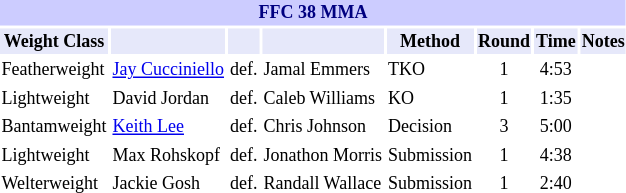<table class="toccolours" style="font-size: 75%;">
<tr>
<th colspan="8" style="background-color: #ccf; color: #000080; text-align: center;"><strong>FFC 38 MMA</strong></th>
</tr>
<tr>
<th colspan="1" style="background-color: #E6E8FA; color: #000000; text-align: center;">Weight Class</th>
<th colspan="1" style="background-color: #E6E8FA; color: #000000; text-align: center;"></th>
<th colspan="1" style="background-color: #E6E8FA; color: #000000; text-align: center;"></th>
<th colspan="1" style="background-color: #E6E8FA; color: #000000; text-align: center;"></th>
<th colspan="1" style="background-color: #E6E8FA; color: #000000; text-align: center;">Method</th>
<th colspan="1" style="background-color: #E6E8FA; color: #000000; text-align: center;">Round</th>
<th colspan="1" style="background-color: #E6E8FA; color: #000000; text-align: center;">Time</th>
<th colspan="1" style="background-color: #E6E8FA; color: #000000; text-align: center;">Notes</th>
</tr>
<tr>
<td>Featherweight</td>
<td><a href='#'>Jay Cucciniello</a></td>
<td>def.</td>
<td>Jamal Emmers</td>
<td>TKO</td>
<td align="center">1</td>
<td align="center">4:53</td>
<td></td>
</tr>
<tr>
<td>Lightweight</td>
<td>David Jordan</td>
<td>def.</td>
<td>Caleb Williams</td>
<td>KO</td>
<td align="center">1</td>
<td align="center">1:35</td>
<td></td>
</tr>
<tr>
<td>Bantamweight</td>
<td><a href='#'>Keith Lee</a></td>
<td>def.</td>
<td>Chris Johnson</td>
<td>Decision</td>
<td align="center">3</td>
<td align="center">5:00</td>
<td></td>
</tr>
<tr>
<td>Lightweight</td>
<td>Max Rohskopf</td>
<td>def.</td>
<td>Jonathon Morris</td>
<td>Submission</td>
<td align="center">1</td>
<td align="center">4:38</td>
<td></td>
</tr>
<tr>
<td>Welterweight</td>
<td>Jackie Gosh</td>
<td>def.</td>
<td>Randall Wallace</td>
<td>Submission</td>
<td align="center">1</td>
<td align="center">2:40</td>
<td></td>
</tr>
<tr>
</tr>
</table>
